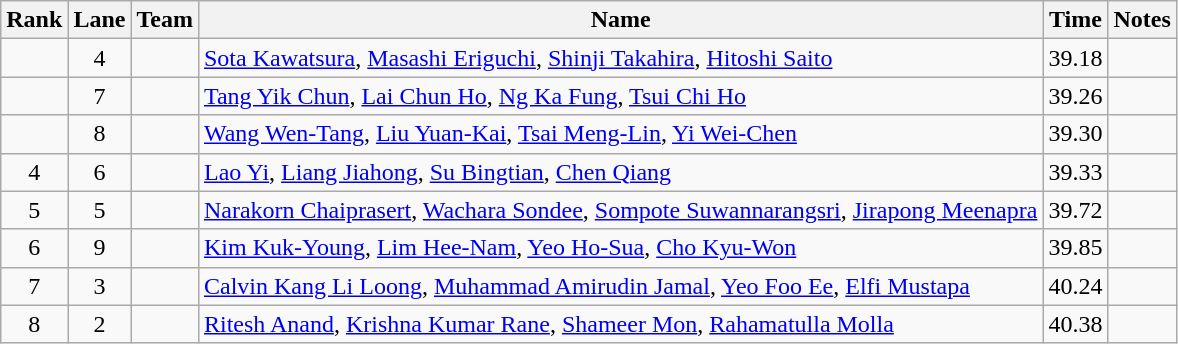<table class="wikitable sortable" style="text-align:center">
<tr>
<th>Rank</th>
<th>Lane</th>
<th>Team</th>
<th>Name</th>
<th>Time</th>
<th>Notes</th>
</tr>
<tr>
<td></td>
<td>4</td>
<td align=left></td>
<td align=left><a href='#'>Sota Kawatsura</a>, <a href='#'>Masashi Eriguchi</a>, <a href='#'>Shinji Takahira</a>, <a href='#'>Hitoshi Saito</a></td>
<td>39.18</td>
<td></td>
</tr>
<tr>
<td></td>
<td>7</td>
<td align=left></td>
<td align=left><a href='#'>Tang Yik Chun</a>, <a href='#'>Lai Chun Ho</a>, <a href='#'>Ng Ka Fung</a>, <a href='#'>Tsui Chi Ho</a></td>
<td>39.26</td>
<td></td>
</tr>
<tr>
<td></td>
<td>8</td>
<td align=left></td>
<td align=left><a href='#'>Wang Wen-Tang</a>, <a href='#'>Liu Yuan-Kai</a>, <a href='#'>Tsai Meng-Lin</a>, <a href='#'>Yi Wei-Chen</a></td>
<td>39.30</td>
<td></td>
</tr>
<tr>
<td>4</td>
<td>6</td>
<td align=left></td>
<td align="left"><a href='#'>Lao Yi</a>, <a href='#'>Liang Jiahong</a>, <a href='#'>Su Bingtian</a>, <a href='#'>Chen Qiang</a></td>
<td>39.33</td>
<td></td>
</tr>
<tr>
<td>5</td>
<td>5</td>
<td align=left></td>
<td align="left"><a href='#'>Narakorn Chaiprasert</a>, <a href='#'>Wachara Sondee</a>, <a href='#'>Sompote Suwannarangsri</a>, <a href='#'>Jirapong Meenapra</a></td>
<td>39.72</td>
<td></td>
</tr>
<tr>
<td>6</td>
<td>9</td>
<td align=left></td>
<td align="left"><a href='#'>Kim Kuk-Young</a>, <a href='#'>Lim Hee-Nam</a>, <a href='#'>Yeo Ho-Sua</a>, <a href='#'>Cho Kyu-Won</a></td>
<td>39.85</td>
<td></td>
</tr>
<tr>
<td>7</td>
<td>3</td>
<td align=left></td>
<td align="left"><a href='#'>Calvin Kang Li Loong</a>, <a href='#'>Muhammad Amirudin Jamal</a>, <a href='#'>Yeo Foo Ee</a>, <a href='#'>Elfi Mustapa</a></td>
<td>40.24</td>
<td></td>
</tr>
<tr>
<td>8</td>
<td>2</td>
<td align=left></td>
<td align="left"><a href='#'>Ritesh Anand</a>, <a href='#'>Krishna Kumar Rane</a>, <a href='#'>Shameer Mon</a>, <a href='#'>Rahamatulla Molla</a></td>
<td>40.38</td>
<td></td>
</tr>
</table>
